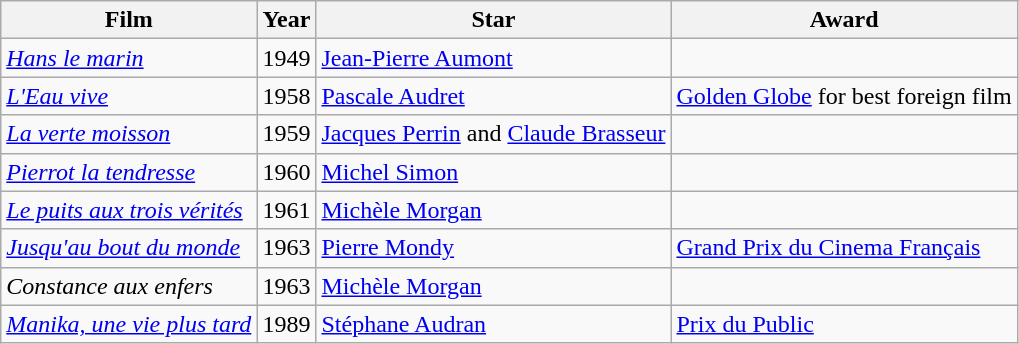<table class="wikitable sortable">
<tr>
<th>Film</th>
<th>Year</th>
<th>Star</th>
<th>Award</th>
</tr>
<tr>
<td><em><a href='#'>Hans le marin</a></em></td>
<td>1949</td>
<td><a href='#'>Jean-Pierre Aumont</a></td>
<td></td>
</tr>
<tr>
<td><em><a href='#'>L'Eau vive</a></em></td>
<td>1958</td>
<td><a href='#'>Pascale Audret</a></td>
<td><a href='#'>Golden Globe</a> for best foreign film</td>
</tr>
<tr>
<td><em><a href='#'>La verte moisson</a></em></td>
<td>1959</td>
<td><a href='#'>Jacques Perrin</a> and <a href='#'>Claude Brasseur</a></td>
<td></td>
</tr>
<tr>
<td><em><a href='#'>Pierrot la tendresse</a></em></td>
<td>1960</td>
<td><a href='#'>Michel Simon</a></td>
<td></td>
</tr>
<tr>
<td><em><a href='#'>Le puits aux trois vérités</a></em></td>
<td>1961</td>
<td><a href='#'>Michèle Morgan</a></td>
<td></td>
</tr>
<tr>
<td><em><a href='#'>Jusqu'au bout du monde</a></em></td>
<td>1963</td>
<td><a href='#'>Pierre Mondy</a></td>
<td><a href='#'>Grand Prix du Cinema Français</a></td>
</tr>
<tr>
<td><em>Constance aux enfers</em></td>
<td>1963</td>
<td><a href='#'>Michèle Morgan</a></td>
<td></td>
</tr>
<tr>
<td><em><a href='#'>Manika, une vie plus tard</a></em></td>
<td>1989</td>
<td><a href='#'>Stéphane Audran </a></td>
<td><a href='#'>Prix du Public</a></td>
</tr>
</table>
